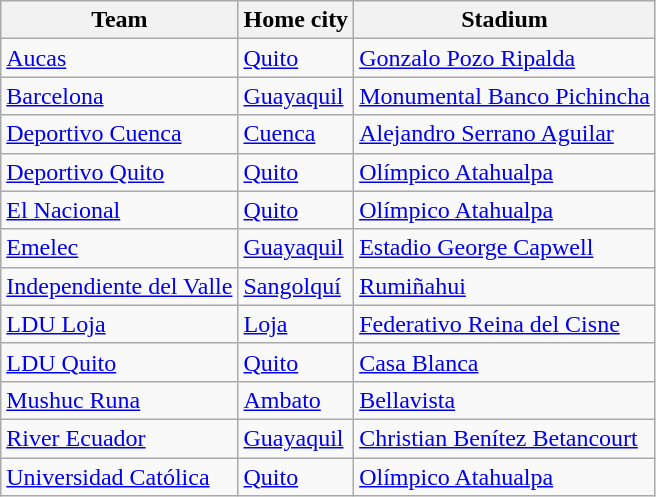<table class="wikitable sortable">
<tr>
<th>Team</th>
<th>Home city</th>
<th>Stadium</th>
</tr>
<tr>
<td><a href='#'>Aucas</a></td>
<td><a href='#'>Quito</a></td>
<td><a href='#'>Gonzalo Pozo Ripalda</a></td>
</tr>
<tr>
<td><a href='#'>Barcelona</a></td>
<td><a href='#'>Guayaquil</a></td>
<td><a href='#'>Monumental Banco Pichincha</a></td>
</tr>
<tr>
<td><a href='#'>Deportivo Cuenca</a></td>
<td><a href='#'>Cuenca</a></td>
<td><a href='#'>Alejandro Serrano Aguilar</a></td>
</tr>
<tr>
<td><a href='#'>Deportivo Quito</a></td>
<td><a href='#'>Quito</a></td>
<td><a href='#'>Olímpico Atahualpa</a></td>
</tr>
<tr>
<td><a href='#'>El Nacional</a></td>
<td><a href='#'>Quito</a></td>
<td><a href='#'>Olímpico Atahualpa</a></td>
</tr>
<tr>
<td><a href='#'>Emelec</a></td>
<td><a href='#'>Guayaquil</a></td>
<td><a href='#'>Estadio George Capwell</a></td>
</tr>
<tr>
<td><a href='#'>Independiente del Valle</a></td>
<td><a href='#'>Sangolquí</a></td>
<td><a href='#'>Rumiñahui</a></td>
</tr>
<tr>
<td><a href='#'>LDU Loja</a></td>
<td><a href='#'>Loja</a></td>
<td><a href='#'>Federativo Reina del Cisne</a></td>
</tr>
<tr>
<td><a href='#'>LDU Quito</a></td>
<td><a href='#'>Quito</a></td>
<td><a href='#'>Casa Blanca</a></td>
</tr>
<tr>
<td><a href='#'>Mushuc Runa</a></td>
<td><a href='#'>Ambato</a></td>
<td><a href='#'>Bellavista</a></td>
</tr>
<tr>
<td><a href='#'>River Ecuador</a></td>
<td><a href='#'>Guayaquil</a></td>
<td><a href='#'>Christian Benítez Betancourt</a></td>
</tr>
<tr>
<td><a href='#'>Universidad Católica</a></td>
<td><a href='#'>Quito</a></td>
<td><a href='#'>Olímpico Atahualpa</a></td>
</tr>
</table>
